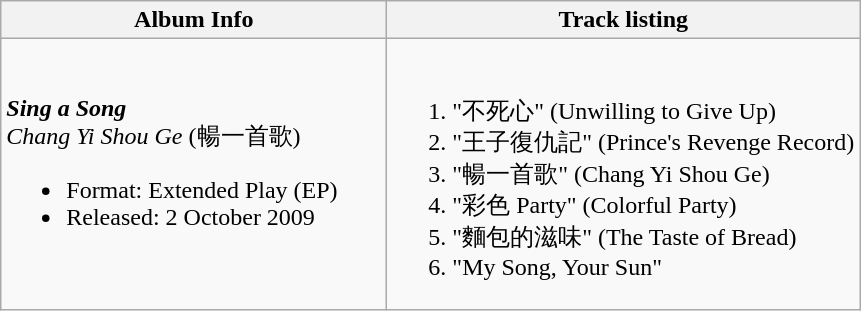<table class="wikitable">
<tr>
<th width="250px">Album Info</th>
<th>Track listing</th>
</tr>
<tr>
<td><strong><em>Sing a Song</em></strong><br><em>Chang Yi Shou Ge</em> (暢一首歌)<ul><li>Format: Extended Play (EP)</li><li>Released: 2 October 2009</li></ul></td>
<td><br><ol><li>"不死心"  (Unwilling to Give Up)</li><li>"王子復仇記" (Prince's Revenge Record)</li><li>"暢一首歌" (Chang Yi Shou Ge)</li><li>"彩色 Party" (Colorful Party)</li><li>"麵包的滋味"  (The Taste of Bread)</li><li>"My Song, Your Sun"</li></ol></td>
</tr>
</table>
